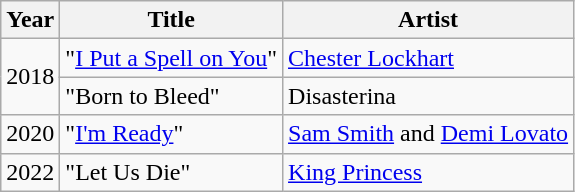<table class="wikitable plainrowheaders sortable">
<tr>
<th scope="col">Year</th>
<th scope="col">Title</th>
<th scope="col">Artist</th>
</tr>
<tr>
<td rowspan="2">2018</td>
<td>"<a href='#'>I Put a Spell on You</a>"</td>
<td><a href='#'>Chester Lockhart</a></td>
</tr>
<tr>
<td>"Born to Bleed"</td>
<td>Disasterina</td>
</tr>
<tr>
<td>2020</td>
<td>"<a href='#'>I'm Ready</a>"</td>
<td><a href='#'>Sam Smith</a> and <a href='#'>Demi Lovato</a></td>
</tr>
<tr>
<td>2022</td>
<td>"Let Us Die"</td>
<td><a href='#'>King Princess</a></td>
</tr>
</table>
